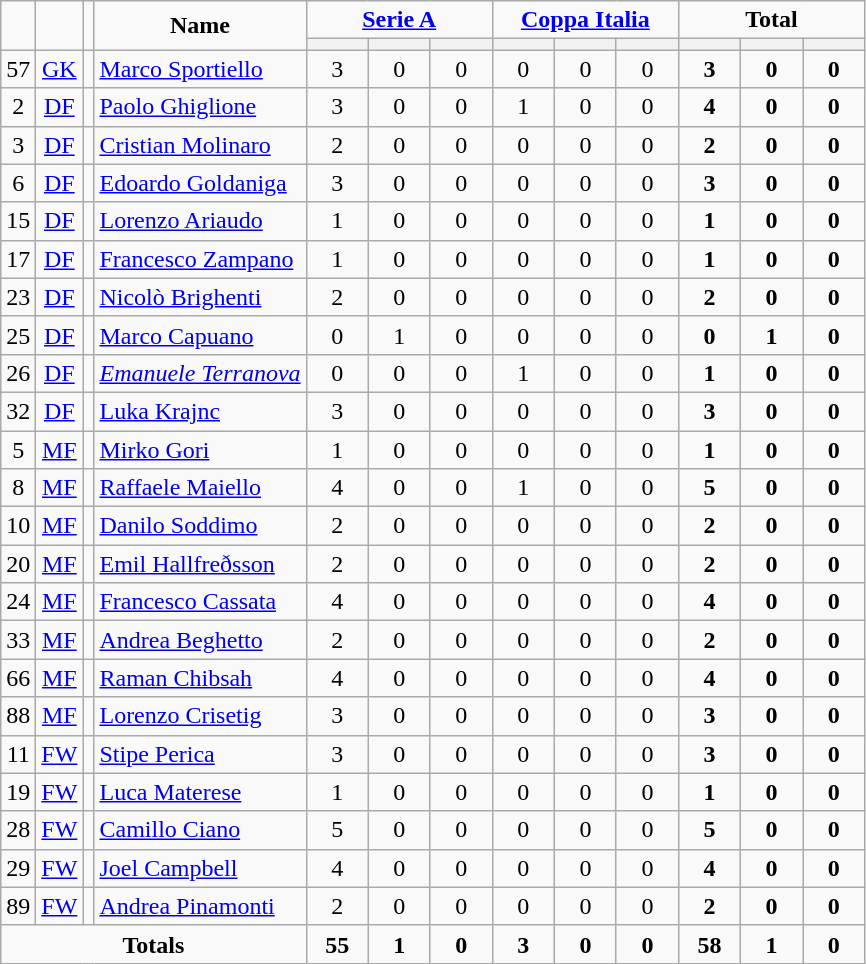<table class="wikitable" style="text-align:center;">
<tr>
<td rowspan="2" !width=15><strong></strong></td>
<td rowspan="2" !width=15><strong></strong></td>
<td rowspan="2" !width=15><strong></strong></td>
<td rowspan="2" !width=120><strong>Name</strong></td>
<td colspan="3"><strong><a href='#'>Serie A</a></strong></td>
<td colspan="3"><strong><a href='#'>Coppa Italia</a></strong></td>
<td colspan="3"><strong>Total</strong></td>
</tr>
<tr>
<th width=34; background:#fe9;"></th>
<th width=34; background:#fe9;"></th>
<th width=34; background:#ff8888;"></th>
<th width=34; background:#fe9;"></th>
<th width=34; background:#fe9;"></th>
<th width=34; background:#ff8888;"></th>
<th width=34; background:#fe9;"></th>
<th width=34; background:#fe9;"></th>
<th width=34; background:#ff8888;"></th>
</tr>
<tr>
<td>57</td>
<td><a href='#'>GK</a></td>
<td></td>
<td align=left><a href='#'>Marco Sportiello</a></td>
<td>3</td>
<td>0</td>
<td>0</td>
<td>0</td>
<td>0</td>
<td>0</td>
<td><strong>3</strong></td>
<td><strong>0</strong></td>
<td><strong>0</strong></td>
</tr>
<tr>
<td>2</td>
<td><a href='#'>DF</a></td>
<td></td>
<td align=left><a href='#'>Paolo Ghiglione</a></td>
<td>3</td>
<td>0</td>
<td>0</td>
<td>1</td>
<td>0</td>
<td>0</td>
<td><strong>4</strong></td>
<td><strong>0</strong></td>
<td><strong>0</strong></td>
</tr>
<tr>
<td>3</td>
<td><a href='#'>DF</a></td>
<td></td>
<td align=left><a href='#'>Cristian Molinaro</a></td>
<td>2</td>
<td>0</td>
<td>0</td>
<td>0</td>
<td>0</td>
<td>0</td>
<td><strong>2</strong></td>
<td><strong>0</strong></td>
<td><strong>0</strong></td>
</tr>
<tr>
<td>6</td>
<td><a href='#'>DF</a></td>
<td></td>
<td align=left><a href='#'>Edoardo Goldaniga</a></td>
<td>3</td>
<td>0</td>
<td>0</td>
<td>0</td>
<td>0</td>
<td>0</td>
<td><strong>3</strong></td>
<td><strong>0</strong></td>
<td><strong>0</strong></td>
</tr>
<tr>
<td>15</td>
<td><a href='#'>DF</a></td>
<td></td>
<td align=left><a href='#'>Lorenzo Ariaudo</a></td>
<td>1</td>
<td>0</td>
<td>0</td>
<td>0</td>
<td>0</td>
<td>0</td>
<td><strong>1</strong></td>
<td><strong>0</strong></td>
<td><strong>0</strong></td>
</tr>
<tr>
<td>17</td>
<td><a href='#'>DF</a></td>
<td></td>
<td align=left><a href='#'>Francesco Zampano</a></td>
<td>1</td>
<td>0</td>
<td>0</td>
<td>0</td>
<td>0</td>
<td>0</td>
<td><strong>1</strong></td>
<td><strong>0</strong></td>
<td><strong>0</strong></td>
</tr>
<tr>
<td>23</td>
<td><a href='#'>DF</a></td>
<td></td>
<td align=left><a href='#'>Nicolò Brighenti</a></td>
<td>2</td>
<td>0</td>
<td>0</td>
<td>0</td>
<td>0</td>
<td>0</td>
<td><strong>2</strong></td>
<td><strong>0</strong></td>
<td><strong>0</strong></td>
</tr>
<tr>
<td>25</td>
<td><a href='#'>DF</a></td>
<td></td>
<td align=left><a href='#'>Marco Capuano</a></td>
<td>0</td>
<td>1</td>
<td>0</td>
<td>0</td>
<td>0</td>
<td>0</td>
<td><strong>0</strong></td>
<td><strong>1</strong></td>
<td><strong>0</strong></td>
</tr>
<tr>
<td>26</td>
<td><a href='#'>DF</a></td>
<td></td>
<td align=left><em><a href='#'>Emanuele Terranova</a></em></td>
<td>0</td>
<td>0</td>
<td>0</td>
<td>1</td>
<td>0</td>
<td>0</td>
<td><strong>1</strong></td>
<td><strong>0</strong></td>
<td><strong>0</strong></td>
</tr>
<tr>
<td>32</td>
<td><a href='#'>DF</a></td>
<td></td>
<td align=left><a href='#'>Luka Krajnc</a></td>
<td>3</td>
<td>0</td>
<td>0</td>
<td>0</td>
<td>0</td>
<td>0</td>
<td><strong>3</strong></td>
<td><strong>0</strong></td>
<td><strong>0</strong></td>
</tr>
<tr>
<td>5</td>
<td><a href='#'>MF</a></td>
<td></td>
<td align=left><a href='#'>Mirko Gori</a></td>
<td>1</td>
<td>0</td>
<td>0</td>
<td>0</td>
<td>0</td>
<td>0</td>
<td><strong>1</strong></td>
<td><strong>0</strong></td>
<td><strong>0</strong></td>
</tr>
<tr>
<td>8</td>
<td><a href='#'>MF</a></td>
<td></td>
<td align=left><a href='#'>Raffaele Maiello</a></td>
<td>4</td>
<td>0</td>
<td>0</td>
<td>1</td>
<td>0</td>
<td>0</td>
<td><strong>5</strong></td>
<td><strong>0</strong></td>
<td><strong>0</strong></td>
</tr>
<tr>
<td>10</td>
<td><a href='#'>MF</a></td>
<td></td>
<td align=left><a href='#'>Danilo Soddimo</a></td>
<td>2</td>
<td>0</td>
<td>0</td>
<td>0</td>
<td>0</td>
<td>0</td>
<td><strong>2</strong></td>
<td><strong>0</strong></td>
<td><strong>0</strong></td>
</tr>
<tr>
<td>20</td>
<td><a href='#'>MF</a></td>
<td></td>
<td align=left><a href='#'>Emil Hallfreðsson</a></td>
<td>2</td>
<td>0</td>
<td>0</td>
<td>0</td>
<td>0</td>
<td>0</td>
<td><strong>2</strong></td>
<td><strong>0</strong></td>
<td><strong>0</strong></td>
</tr>
<tr>
<td>24</td>
<td><a href='#'>MF</a></td>
<td></td>
<td align=left><a href='#'>Francesco Cassata</a></td>
<td>4</td>
<td>0</td>
<td>0</td>
<td>0</td>
<td>0</td>
<td>0</td>
<td><strong>4</strong></td>
<td><strong>0</strong></td>
<td><strong>0</strong></td>
</tr>
<tr>
<td>33</td>
<td><a href='#'>MF</a></td>
<td></td>
<td align=left><a href='#'>Andrea Beghetto</a></td>
<td>2</td>
<td>0</td>
<td>0</td>
<td>0</td>
<td>0</td>
<td>0</td>
<td><strong>2</strong></td>
<td><strong>0</strong></td>
<td><strong>0</strong></td>
</tr>
<tr>
<td>66</td>
<td><a href='#'>MF</a></td>
<td></td>
<td align=left><a href='#'>Raman Chibsah</a></td>
<td>4</td>
<td>0</td>
<td>0</td>
<td>0</td>
<td>0</td>
<td>0</td>
<td><strong>4</strong></td>
<td><strong>0</strong></td>
<td><strong>0</strong></td>
</tr>
<tr>
<td>88</td>
<td><a href='#'>MF</a></td>
<td></td>
<td align=left><a href='#'>Lorenzo Crisetig</a></td>
<td>3</td>
<td>0</td>
<td>0</td>
<td>0</td>
<td>0</td>
<td>0</td>
<td><strong>3</strong></td>
<td><strong>0</strong></td>
<td><strong>0</strong></td>
</tr>
<tr>
<td>11</td>
<td><a href='#'>FW</a></td>
<td></td>
<td align=left><a href='#'>Stipe Perica</a></td>
<td>3</td>
<td>0</td>
<td>0</td>
<td>0</td>
<td>0</td>
<td>0</td>
<td><strong>3</strong></td>
<td><strong>0</strong></td>
<td><strong>0</strong></td>
</tr>
<tr>
<td>19</td>
<td><a href='#'>FW</a></td>
<td></td>
<td align=left><a href='#'>Luca Materese</a></td>
<td>1</td>
<td>0</td>
<td>0</td>
<td>0</td>
<td>0</td>
<td>0</td>
<td><strong>1</strong></td>
<td><strong>0</strong></td>
<td><strong>0</strong></td>
</tr>
<tr>
<td>28</td>
<td><a href='#'>FW</a></td>
<td></td>
<td align=left><a href='#'>Camillo Ciano</a></td>
<td>5</td>
<td>0</td>
<td>0</td>
<td>0</td>
<td>0</td>
<td>0</td>
<td><strong>5</strong></td>
<td><strong>0</strong></td>
<td><strong>0</strong></td>
</tr>
<tr>
<td>29</td>
<td><a href='#'>FW</a></td>
<td></td>
<td align=left><a href='#'>Joel Campbell</a></td>
<td>4</td>
<td>0</td>
<td>0</td>
<td>0</td>
<td>0</td>
<td>0</td>
<td><strong>4</strong></td>
<td><strong>0</strong></td>
<td><strong>0</strong></td>
</tr>
<tr>
<td>89</td>
<td><a href='#'>FW</a></td>
<td></td>
<td align=left><a href='#'>Andrea Pinamonti</a></td>
<td>2</td>
<td>0</td>
<td>0</td>
<td>0</td>
<td>0</td>
<td>0</td>
<td><strong>2</strong></td>
<td><strong>0</strong></td>
<td><strong>0</strong></td>
</tr>
<tr>
<td colspan=4><strong>Totals</strong></td>
<td><strong>55</strong></td>
<td><strong>1</strong></td>
<td><strong>0</strong></td>
<td><strong>3</strong></td>
<td><strong>0</strong></td>
<td><strong>0</strong></td>
<td><strong>58</strong></td>
<td><strong>1</strong></td>
<td><strong>0</strong></td>
</tr>
</table>
